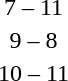<table style="text-align:center">
<tr>
<th width=200></th>
<th width=100></th>
<th width=200></th>
</tr>
<tr>
<td align=right></td>
<td>7 – 11</td>
<td align=left><strong></strong></td>
</tr>
<tr>
<td align=right><strong></strong></td>
<td>9 – 8</td>
<td align=left></td>
</tr>
<tr>
<td align=right></td>
<td>10 – 11</td>
<td align=left><strong></strong></td>
</tr>
</table>
